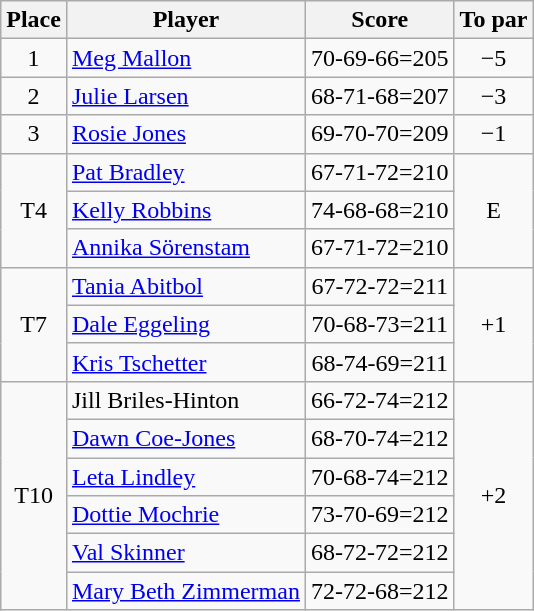<table class=wikitable style="text-align:center">
<tr>
<th>Place</th>
<th>Player</th>
<th>Score</th>
<th>To par</th>
</tr>
<tr>
<td>1</td>
<td align=left> <a href='#'>Meg Mallon</a></td>
<td>70-69-66=205</td>
<td>−5</td>
</tr>
<tr>
<td>2</td>
<td align=left> <a href='#'>Julie Larsen</a></td>
<td>68-71-68=207</td>
<td>−3</td>
</tr>
<tr>
<td>3</td>
<td align=left> <a href='#'>Rosie Jones</a></td>
<td>69-70-70=209</td>
<td>−1</td>
</tr>
<tr>
<td rowspan=3>T4</td>
<td align=left> <a href='#'>Pat Bradley</a></td>
<td>67-71-72=210</td>
<td rowspan=3>E</td>
</tr>
<tr>
<td align=left> <a href='#'>Kelly Robbins</a></td>
<td>74-68-68=210</td>
</tr>
<tr>
<td align=left> <a href='#'>Annika Sörenstam</a></td>
<td>67-71-72=210</td>
</tr>
<tr>
<td rowspan=3>T7</td>
<td align=left> <a href='#'>Tania Abitbol</a></td>
<td>67-72-72=211</td>
<td rowspan=3>+1</td>
</tr>
<tr>
<td align=left> <a href='#'>Dale Eggeling</a></td>
<td>70-68-73=211</td>
</tr>
<tr>
<td align=left> <a href='#'>Kris Tschetter</a></td>
<td>68-74-69=211</td>
</tr>
<tr>
<td rowspan=6>T10</td>
<td align=left> Jill Briles-Hinton</td>
<td>66-72-74=212</td>
<td rowspan=6>+2</td>
</tr>
<tr>
<td align=left> <a href='#'>Dawn Coe-Jones</a></td>
<td>68-70-74=212</td>
</tr>
<tr>
<td align=left> <a href='#'>Leta Lindley</a></td>
<td>70-68-74=212</td>
</tr>
<tr>
<td align=left> <a href='#'>Dottie Mochrie</a></td>
<td>73-70-69=212</td>
</tr>
<tr>
<td align=left> <a href='#'>Val Skinner</a></td>
<td>68-72-72=212</td>
</tr>
<tr>
<td align=left> <a href='#'>Mary Beth Zimmerman</a></td>
<td>72-72-68=212</td>
</tr>
</table>
